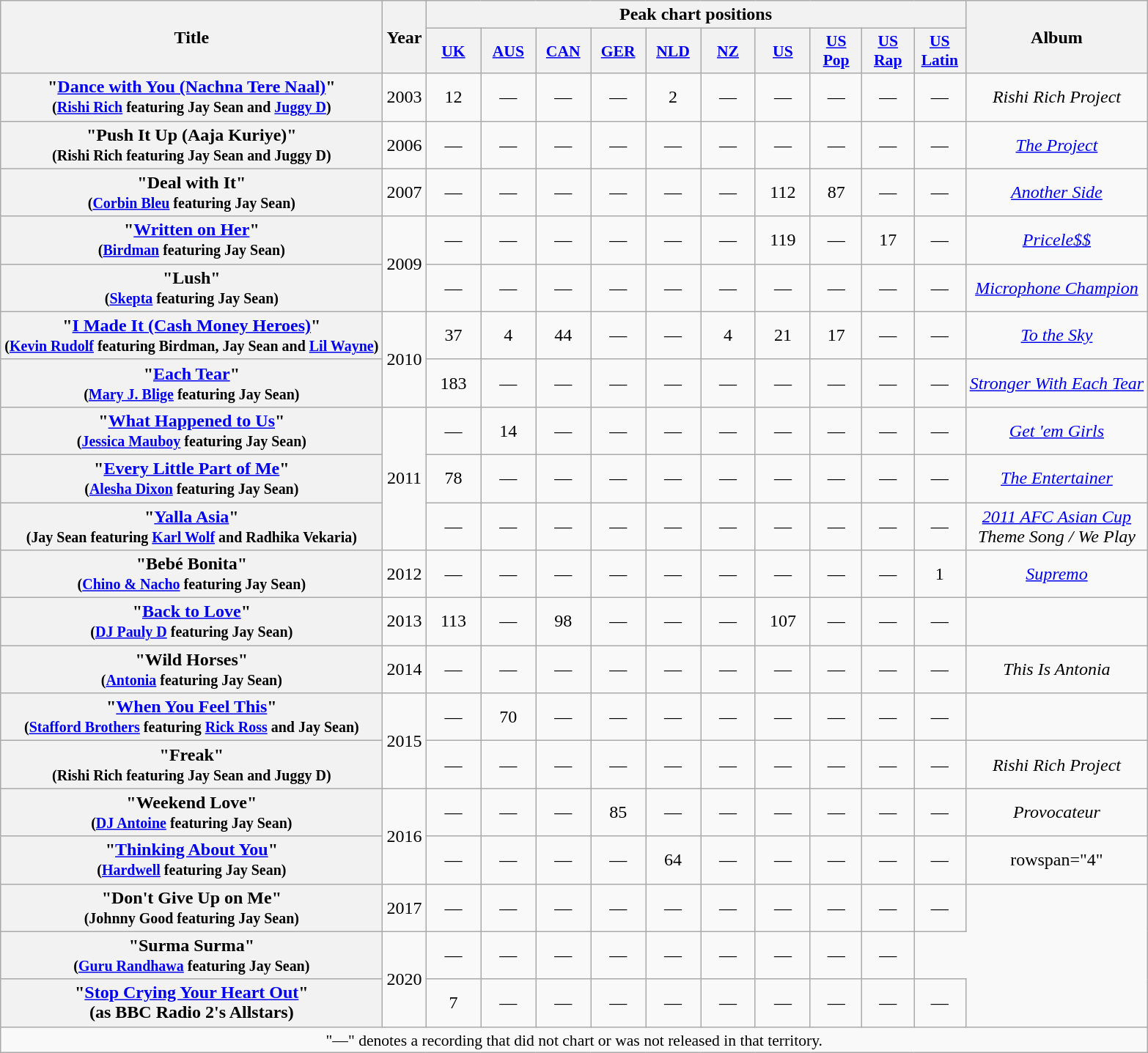<table class="wikitable plainrowheaders" style="text-align:center;">
<tr>
<th scope="col" rowspan="2">Title</th>
<th scope="col" rowspan="2">Year</th>
<th scope="col" colspan="10">Peak chart positions</th>
<th scope="col" rowspan="2">Album</th>
</tr>
<tr>
<th scope="col" style="width:3em;font-size:90%;"><a href='#'>UK</a><br></th>
<th scope="col" style="width:3em;font-size:90%;"><a href='#'>AUS</a><br></th>
<th scope="col" style="width:3em;font-size:90%;"><a href='#'>CAN</a><br></th>
<th scope="col" style="width:3em;font-size:90%;"><a href='#'>GER</a><br></th>
<th scope="col" style="width:3em;font-size:90%;"><a href='#'>NLD</a><br></th>
<th scope="col" style="width:3em;font-size:90%;"><a href='#'>NZ</a><br></th>
<th scope="col" style="width:3em;font-size:90%;"><a href='#'>US</a><br></th>
<th scope="col" style="width:2.8em;font-size:90%;"><a href='#'>US Pop</a><br></th>
<th scope="col" style="width:2.8em;font-size:90%;"><a href='#'>US Rap</a><br></th>
<th scope="col" style="width:2.8em;font-size:90%;"><a href='#'>US Latin</a><br></th>
</tr>
<tr>
<th scope="row">"<a href='#'>Dance with You (Nachna Tere Naal)</a>"<br><small>(<a href='#'>Rishi Rich</a> featuring Jay Sean and <a href='#'>Juggy D</a>)</small></th>
<td>2003</td>
<td>12</td>
<td>—</td>
<td>—</td>
<td>—</td>
<td>2</td>
<td>—</td>
<td>—</td>
<td>—</td>
<td>—</td>
<td>—</td>
<td><em>Rishi Rich Project</em></td>
</tr>
<tr>
<th scope="row">"Push It Up (Aaja Kuriye)"<br><small>(Rishi Rich featuring Jay Sean and Juggy D)</small></th>
<td>2006</td>
<td>—</td>
<td>—</td>
<td>—</td>
<td>—</td>
<td>—</td>
<td>—</td>
<td>—</td>
<td>—</td>
<td>—</td>
<td>—</td>
<td><em><a href='#'>The Project</a></em></td>
</tr>
<tr>
<th scope="row">"Deal with It"<br><small>(<a href='#'>Corbin Bleu</a> featuring Jay Sean)</small></th>
<td>2007</td>
<td>—</td>
<td>—</td>
<td>—</td>
<td>—</td>
<td>—</td>
<td>—</td>
<td>112</td>
<td>87</td>
<td>—</td>
<td>—</td>
<td><em><a href='#'>Another Side</a></em></td>
</tr>
<tr>
<th scope="row">"<a href='#'>Written on Her</a>"<br><small>(<a href='#'>Birdman</a> featuring Jay Sean)</small></th>
<td rowspan="2">2009</td>
<td>—</td>
<td>—</td>
<td>—</td>
<td>—</td>
<td>—</td>
<td>—</td>
<td>119</td>
<td>—</td>
<td>17</td>
<td>—</td>
<td><em><a href='#'>Pricele$$</a></em></td>
</tr>
<tr>
<th scope="row">"Lush"<br><small>(<a href='#'>Skepta</a> featuring Jay Sean)</small></th>
<td>—</td>
<td>—</td>
<td>—</td>
<td>—</td>
<td>—</td>
<td>—</td>
<td>—</td>
<td>—</td>
<td>—</td>
<td>—</td>
<td><em><a href='#'>Microphone Champion</a></em></td>
</tr>
<tr>
<th scope="row">"<a href='#'>I Made It (Cash Money Heroes)</a>"<br><small>(<a href='#'>Kevin Rudolf</a> featuring Birdman, Jay Sean and <a href='#'>Lil Wayne</a>)</small></th>
<td rowspan="2">2010</td>
<td>37</td>
<td>4</td>
<td>44</td>
<td>—</td>
<td>—</td>
<td>4</td>
<td>21</td>
<td>17</td>
<td>—</td>
<td>—</td>
<td><em><a href='#'>To the Sky</a></em></td>
</tr>
<tr>
<th scope="row">"<a href='#'>Each Tear</a>"<br><small>(<a href='#'>Mary J. Blige</a> featuring Jay Sean)</small></th>
<td>183</td>
<td>—</td>
<td>—</td>
<td>—</td>
<td>—</td>
<td>—</td>
<td>—</td>
<td>—</td>
<td>—</td>
<td>—</td>
<td><em><a href='#'>Stronger With Each Tear</a></em></td>
</tr>
<tr>
<th scope="row">"<a href='#'>What Happened to Us</a>"<br><small>(<a href='#'>Jessica Mauboy</a> featuring Jay Sean)</small></th>
<td rowspan="3">2011</td>
<td>—</td>
<td>14</td>
<td>—</td>
<td>—</td>
<td>—</td>
<td>—</td>
<td>—</td>
<td>—</td>
<td>—</td>
<td>—</td>
<td><em><a href='#'>Get 'em Girls</a></em></td>
</tr>
<tr>
<th scope="row">"<a href='#'>Every Little Part of Me</a>"<br><small>(<a href='#'>Alesha Dixon</a> featuring Jay Sean)</small></th>
<td>78</td>
<td>—</td>
<td>—</td>
<td>—</td>
<td>—</td>
<td>—</td>
<td>—</td>
<td>—</td>
<td>—</td>
<td>—</td>
<td><em><a href='#'>The Entertainer</a></em></td>
</tr>
<tr>
<th scope="row">"<a href='#'>Yalla Asia</a>"<br><small>(Jay Sean featuring <a href='#'>Karl Wolf</a> and Radhika Vekaria)</small></th>
<td>—</td>
<td>—</td>
<td>—</td>
<td>—</td>
<td>—</td>
<td>—</td>
<td>—</td>
<td>—</td>
<td>—</td>
<td>—</td>
<td><em><a href='#'>2011 AFC Asian Cup</a> <br>Theme Song / We Play</em></td>
</tr>
<tr>
<th scope="row">"Bebé Bonita"<br><small>(<a href='#'>Chino & Nacho</a> featuring Jay Sean)</small></th>
<td>2012</td>
<td>—</td>
<td>—</td>
<td>—</td>
<td>—</td>
<td>—</td>
<td>—</td>
<td>—</td>
<td>—</td>
<td>—</td>
<td>1</td>
<td><em><a href='#'>Supremo</a></em></td>
</tr>
<tr>
<th scope="row">"<a href='#'>Back to Love</a>" <br><small>(<a href='#'>DJ Pauly D</a> featuring Jay Sean)</small></th>
<td>2013</td>
<td>113</td>
<td>—</td>
<td>98</td>
<td>—</td>
<td>—</td>
<td>—</td>
<td>107</td>
<td>—</td>
<td>—</td>
<td>—</td>
<td></td>
</tr>
<tr>
<th scope="row">"Wild Horses"<br><small>(<a href='#'>Antonia</a> featuring Jay Sean)</small></th>
<td>2014</td>
<td>—</td>
<td>—</td>
<td>—</td>
<td>—</td>
<td>—</td>
<td>—</td>
<td>—</td>
<td>—</td>
<td>—</td>
<td>—</td>
<td><em>This Is Antonia</em></td>
</tr>
<tr>
<th scope="row">"<a href='#'>When You Feel This</a>"<br><small>(<a href='#'>Stafford Brothers</a> featuring <a href='#'>Rick Ross</a> and Jay Sean)</small></th>
<td rowspan="2">2015</td>
<td>—</td>
<td>70</td>
<td>—</td>
<td>—</td>
<td>—</td>
<td>—</td>
<td>—</td>
<td>—</td>
<td>—</td>
<td>—</td>
<td></td>
</tr>
<tr>
<th scope="row">"Freak"<br><small>(Rishi Rich featuring Jay Sean and Juggy D)</small></th>
<td>—</td>
<td>—</td>
<td>—</td>
<td>—</td>
<td>—</td>
<td>—</td>
<td>—</td>
<td>—</td>
<td>—</td>
<td>—</td>
<td><em>Rishi Rich Project</em></td>
</tr>
<tr>
<th scope="row">"Weekend Love"<br><small>(<a href='#'>DJ Antoine</a> featuring Jay Sean)</small></th>
<td rowspan="2">2016</td>
<td>—</td>
<td>—</td>
<td>—</td>
<td>85</td>
<td>—</td>
<td>—</td>
<td>—</td>
<td>—</td>
<td>—</td>
<td>—</td>
<td><em>Provocateur</em></td>
</tr>
<tr>
<th scope="row">"<a href='#'>Thinking About You</a>"<br><small>(<a href='#'>Hardwell</a> featuring Jay Sean)</small></th>
<td>—</td>
<td>—</td>
<td>—</td>
<td>—</td>
<td>64</td>
<td>—</td>
<td>—</td>
<td>—</td>
<td>—</td>
<td>—</td>
<td>rowspan="4" </td>
</tr>
<tr>
<th scope="row">"Don't Give Up on Me"<br><small>(Johnny Good featuring Jay Sean)</small></th>
<td>2017</td>
<td>—</td>
<td>—</td>
<td>—</td>
<td>—</td>
<td>—</td>
<td>—</td>
<td>—</td>
<td>—</td>
<td>—</td>
<td>—</td>
</tr>
<tr>
<th scope="row">"Surma Surma"<br><small>(<a href='#'>Guru Randhawa</a> featuring Jay Sean)</small></th>
<td rowspan="2">2020</td>
<td>—</td>
<td>—</td>
<td>—</td>
<td>—</td>
<td>—</td>
<td>—</td>
<td>—</td>
<td>—</td>
<td>—</td>
</tr>
<tr>
<th scope="row">"<a href='#'>Stop Crying Your Heart Out</a>"<br><span>(as BBC Radio 2's Allstars)</span></th>
<td>7</td>
<td>—</td>
<td>—</td>
<td>—</td>
<td>—</td>
<td>—</td>
<td>—</td>
<td>—</td>
<td>—</td>
<td>—</td>
</tr>
<tr>
<td colspan="13" style="font-size:90%">"—" denotes a recording that did not chart or was not released in that territory.</td>
</tr>
</table>
